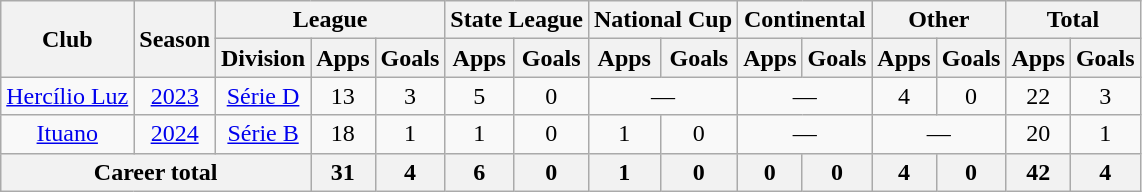<table class="wikitable" style="text-align:center">
<tr>
<th rowspan="2">Club</th>
<th rowspan="2">Season</th>
<th colspan="3">League</th>
<th colspan="2">State League</th>
<th colspan="2">National Cup</th>
<th colspan="2">Continental</th>
<th colspan="2">Other</th>
<th colspan="2">Total</th>
</tr>
<tr>
<th>Division</th>
<th>Apps</th>
<th>Goals</th>
<th>Apps</th>
<th>Goals</th>
<th>Apps</th>
<th>Goals</th>
<th>Apps</th>
<th>Goals</th>
<th>Apps</th>
<th>Goals</th>
<th>Apps</th>
<th>Goals</th>
</tr>
<tr>
<td><a href='#'>Hercílio Luz</a></td>
<td><a href='#'>2023</a></td>
<td><a href='#'>Série D</a></td>
<td>13</td>
<td>3</td>
<td>5</td>
<td>0</td>
<td colspan="2">—</td>
<td colspan="2">—</td>
<td>4</td>
<td>0</td>
<td>22</td>
<td>3</td>
</tr>
<tr>
<td><a href='#'>Ituano</a></td>
<td><a href='#'>2024</a></td>
<td><a href='#'>Série B</a></td>
<td>18</td>
<td>1</td>
<td>1</td>
<td>0</td>
<td>1</td>
<td>0</td>
<td colspan="2">—</td>
<td colspan="2">—</td>
<td>20</td>
<td>1</td>
</tr>
<tr>
<th colspan="3">Career total</th>
<th>31</th>
<th>4</th>
<th>6</th>
<th>0</th>
<th>1</th>
<th>0</th>
<th>0</th>
<th>0</th>
<th>4</th>
<th>0</th>
<th>42</th>
<th>4</th>
</tr>
</table>
